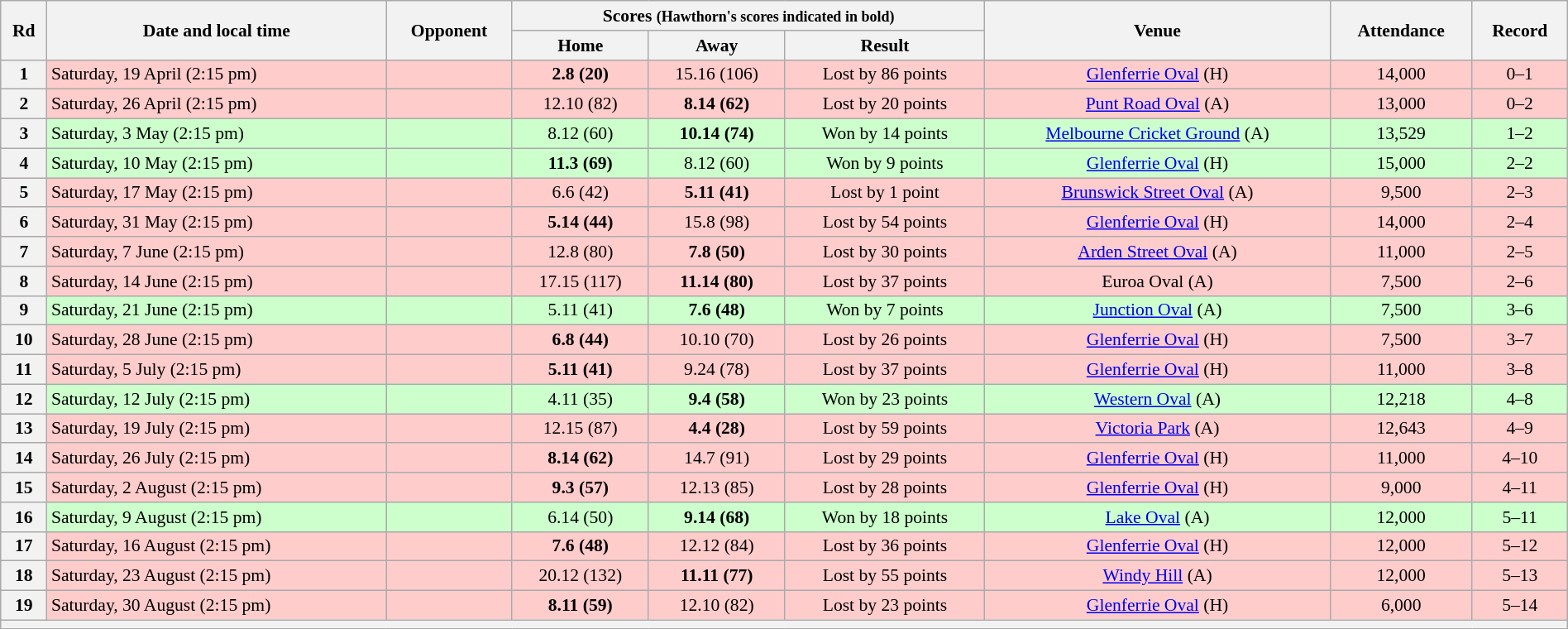<table class="wikitable" style="font-size:90%; text-align:center; width: 100%; margin-left: auto; margin-right: auto">
<tr>
<th rowspan="2">Rd</th>
<th rowspan="2">Date and local time</th>
<th rowspan="2">Opponent</th>
<th colspan="3">Scores <small>(Hawthorn's scores indicated in bold)</small></th>
<th rowspan="2">Venue</th>
<th rowspan="2">Attendance</th>
<th rowspan="2">Record</th>
</tr>
<tr>
<th>Home</th>
<th>Away</th>
<th>Result</th>
</tr>
<tr style="background:#fcc;">
<th>1</th>
<td align=left>Saturday, 19 April (2:15 pm)</td>
<td align=left></td>
<td><strong>2.8 (20)</strong></td>
<td>15.16 (106)</td>
<td>Lost by 86 points</td>
<td><a href='#'>Glenferrie Oval</a> (H)</td>
<td>14,000</td>
<td>0–1</td>
</tr>
<tr style="background:#fcc;">
<th>2</th>
<td align=left>Saturday, 26 April (2:15 pm)</td>
<td align=left></td>
<td>12.10 (82)</td>
<td><strong>8.14 (62)</strong></td>
<td>Lost by 20 points</td>
<td><a href='#'>Punt Road Oval</a> (A)</td>
<td>13,000</td>
<td>0–2</td>
</tr>
<tr style="background:#cfc">
<th>3</th>
<td align=left>Saturday, 3 May (2:15 pm)</td>
<td align=left></td>
<td>8.12 (60)</td>
<td><strong>10.14 (74)</strong></td>
<td>Won by 14 points</td>
<td><a href='#'>Melbourne Cricket Ground</a> (A)</td>
<td>13,529</td>
<td>1–2</td>
</tr>
<tr style="background:#cfc">
<th>4</th>
<td align=left>Saturday, 10 May (2:15 pm)</td>
<td align=left></td>
<td><strong>11.3 (69)</strong></td>
<td>8.12 (60)</td>
<td>Won by 9 points</td>
<td><a href='#'>Glenferrie Oval</a> (H)</td>
<td>15,000</td>
<td>2–2</td>
</tr>
<tr style="background:#fcc;">
<th>5</th>
<td align=left>Saturday, 17 May (2:15 pm)</td>
<td align=left></td>
<td>6.6 (42)</td>
<td><strong>5.11 (41)</strong></td>
<td>Lost by 1 point</td>
<td><a href='#'>Brunswick Street Oval</a> (A)</td>
<td>9,500</td>
<td>2–3</td>
</tr>
<tr style="background:#fcc;">
<th>6</th>
<td align=left>Saturday, 31 May (2:15 pm)</td>
<td align=left></td>
<td><strong>5.14 (44)</strong></td>
<td>15.8 (98)</td>
<td>Lost by 54 points</td>
<td><a href='#'>Glenferrie Oval</a> (H)</td>
<td>14,000</td>
<td>2–4</td>
</tr>
<tr style="background:#fcc;">
<th>7</th>
<td align=left>Saturday, 7 June (2:15 pm)</td>
<td align=left></td>
<td>12.8 (80)</td>
<td><strong>7.8 (50)</strong></td>
<td>Lost by 30 points</td>
<td><a href='#'>Arden Street Oval</a> (A)</td>
<td>11,000</td>
<td>2–5</td>
</tr>
<tr style="background:#fcc;">
<th>8</th>
<td align=left>Saturday, 14 June (2:15 pm)</td>
<td align=left></td>
<td>17.15 (117)</td>
<td><strong>11.14 (80)</strong></td>
<td>Lost by 37 points</td>
<td>Euroa Oval (A)</td>
<td>7,500</td>
<td>2–6</td>
</tr>
<tr style="background:#cfc">
<th>9</th>
<td align=left>Saturday, 21 June (2:15 pm)</td>
<td align=left></td>
<td>5.11 (41)</td>
<td><strong>7.6 (48)</strong></td>
<td>Won by 7 points</td>
<td><a href='#'>Junction Oval</a> (A)</td>
<td>7,500</td>
<td>3–6</td>
</tr>
<tr style="background:#fcc;">
<th>10</th>
<td align=left>Saturday, 28 June (2:15 pm)</td>
<td align=left></td>
<td><strong>6.8 (44)</strong></td>
<td>10.10 (70)</td>
<td>Lost by 26 points</td>
<td><a href='#'>Glenferrie Oval</a> (H)</td>
<td>7,500</td>
<td>3–7</td>
</tr>
<tr style="background:#fcc;">
<th>11</th>
<td align=left>Saturday, 5 July (2:15 pm)</td>
<td align=left></td>
<td><strong>5.11 (41)</strong></td>
<td>9.24 (78)</td>
<td>Lost by 37 points</td>
<td><a href='#'>Glenferrie Oval</a> (H)</td>
<td>11,000</td>
<td>3–8</td>
</tr>
<tr style="background:#cfc">
<th>12</th>
<td align=left>Saturday, 12 July (2:15 pm)</td>
<td align=left></td>
<td>4.11 (35)</td>
<td><strong>9.4 (58)</strong></td>
<td>Won by 23 points</td>
<td><a href='#'>Western Oval</a> (A)</td>
<td>12,218</td>
<td>4–8</td>
</tr>
<tr style="background:#fcc;">
<th>13</th>
<td align=left>Saturday, 19 July (2:15 pm)</td>
<td align=left></td>
<td>12.15 (87)</td>
<td><strong>4.4 (28)</strong></td>
<td>Lost by 59 points</td>
<td><a href='#'>Victoria Park</a> (A)</td>
<td>12,643</td>
<td>4–9</td>
</tr>
<tr style="background:#fcc;">
<th>14</th>
<td align=left>Saturday, 26 July (2:15 pm)</td>
<td align=left></td>
<td><strong>8.14 (62)</strong></td>
<td>14.7 (91)</td>
<td>Lost by 29 points</td>
<td><a href='#'>Glenferrie Oval</a> (H)</td>
<td>11,000</td>
<td>4–10</td>
</tr>
<tr style="background:#fcc;">
<th>15</th>
<td align=left>Saturday, 2 August (2:15 pm)</td>
<td align=left></td>
<td><strong>9.3 (57)</strong></td>
<td>12.13 (85)</td>
<td>Lost by 28 points</td>
<td><a href='#'>Glenferrie Oval</a> (H)</td>
<td>9,000</td>
<td>4–11</td>
</tr>
<tr style="background:#cfc">
<th>16</th>
<td align=left>Saturday, 9 August (2:15 pm)</td>
<td align=left></td>
<td>6.14 (50)</td>
<td><strong>9.14 (68)</strong></td>
<td>Won by 18 points</td>
<td><a href='#'>Lake Oval</a> (A)</td>
<td>12,000</td>
<td>5–11</td>
</tr>
<tr style="background:#fcc;">
<th>17</th>
<td align=left>Saturday, 16 August (2:15 pm)</td>
<td align=left></td>
<td><strong>7.6 (48)</strong></td>
<td>12.12 (84)</td>
<td>Lost by 36 points</td>
<td><a href='#'>Glenferrie Oval</a> (H)</td>
<td>12,000</td>
<td>5–12</td>
</tr>
<tr style="background:#fcc;">
<th>18</th>
<td align=left>Saturday, 23 August (2:15 pm)</td>
<td align=left></td>
<td>20.12 (132)</td>
<td><strong>11.11 (77)</strong></td>
<td>Lost by 55 points</td>
<td><a href='#'>Windy Hill</a> (A)</td>
<td>12,000</td>
<td>5–13</td>
</tr>
<tr style="background:#fcc;">
<th>19</th>
<td align=left>Saturday, 30 August (2:15 pm)</td>
<td align=left></td>
<td><strong>8.11 (59)</strong></td>
<td>12.10 (82)</td>
<td>Lost by 23 points</td>
<td><a href='#'>Glenferrie Oval</a> (H)</td>
<td>6,000</td>
<td>5–14</td>
</tr>
<tr>
<th colspan=9></th>
</tr>
</table>
